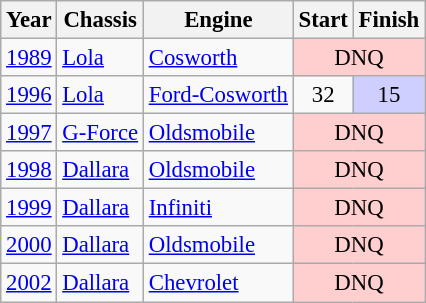<table class="wikitable" style="font-size: 95%;">
<tr>
<th>Year</th>
<th>Chassis</th>
<th>Engine</th>
<th>Start</th>
<th>Finish</th>
</tr>
<tr>
<td><a href='#'>1989</a></td>
<td><a href='#'>Lola</a></td>
<td><a href='#'>Cosworth</a></td>
<td colspan=2 style="text-align:center; background-color:#FFCFCF">DNQ</td>
</tr>
<tr>
<td><a href='#'>1996</a></td>
<td><a href='#'>Lola</a></td>
<td><a href='#'>Ford-Cosworth</a></td>
<td align="center">32</td>
<td align="center" style="background-color:#CFCFFF">15</td>
</tr>
<tr>
<td><a href='#'>1997</a></td>
<td><a href='#'>G-Force</a></td>
<td><a href='#'>Oldsmobile</a></td>
<td colspan=2 style="text-align:center; background-color:#FFCFCF">DNQ</td>
</tr>
<tr>
<td><a href='#'>1998</a></td>
<td><a href='#'>Dallara</a></td>
<td><a href='#'>Oldsmobile</a></td>
<td colspan=2 style="text-align:center; background-color:#FFCFCF">DNQ</td>
</tr>
<tr>
<td><a href='#'>1999</a></td>
<td><a href='#'>Dallara</a></td>
<td><a href='#'>Infiniti</a></td>
<td colspan=2 style="text-align:center; background-color:#FFCFCF">DNQ</td>
</tr>
<tr>
<td><a href='#'>2000</a></td>
<td><a href='#'>Dallara</a></td>
<td><a href='#'>Oldsmobile</a></td>
<td colspan=2 style="text-align:center; background-color:#FFCFCF">DNQ</td>
</tr>
<tr>
<td><a href='#'>2002</a></td>
<td><a href='#'>Dallara</a></td>
<td><a href='#'>Chevrolet</a></td>
<td colspan=2 style="text-align:center; background-color:#FFCFCF">DNQ</td>
</tr>
</table>
